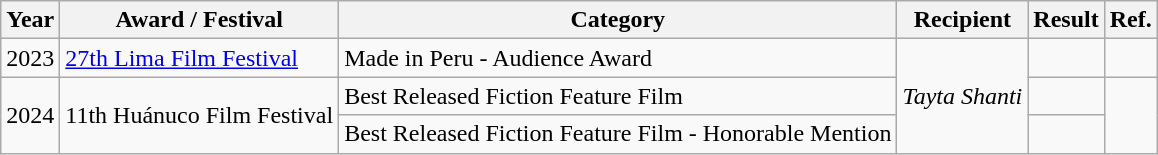<table class="wikitable">
<tr>
<th>Year</th>
<th>Award / Festival</th>
<th>Category</th>
<th>Recipient</th>
<th>Result</th>
<th>Ref.</th>
</tr>
<tr>
<td>2023</td>
<td><a href='#'>27th Lima Film Festival</a></td>
<td>Made in Peru - Audience Award</td>
<td rowspan="3"><em>Tayta Shanti</em></td>
<td></td>
<td></td>
</tr>
<tr>
<td rowspan="2">2024</td>
<td rowspan="2">11th Huánuco Film Festival</td>
<td>Best Released Fiction Feature Film</td>
<td></td>
<td rowspan="2"></td>
</tr>
<tr>
<td>Best Released Fiction Feature Film - Honorable Mention</td>
<td></td>
</tr>
</table>
